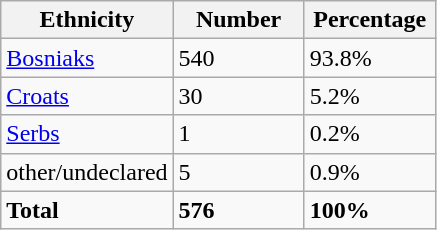<table class="wikitable">
<tr>
<th width="100px">Ethnicity</th>
<th width="80px">Number</th>
<th width="80px">Percentage</th>
</tr>
<tr>
<td><a href='#'>Bosniaks</a></td>
<td>540</td>
<td>93.8%</td>
</tr>
<tr>
<td><a href='#'>Croats</a></td>
<td>30</td>
<td>5.2%</td>
</tr>
<tr>
<td><a href='#'>Serbs</a></td>
<td>1</td>
<td>0.2%</td>
</tr>
<tr>
<td>other/undeclared</td>
<td>5</td>
<td>0.9%</td>
</tr>
<tr>
<td><strong>Total</strong></td>
<td><strong>576</strong></td>
<td><strong>100%</strong></td>
</tr>
</table>
